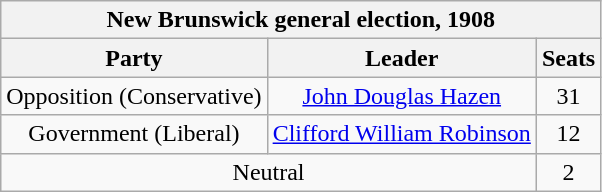<table class="wikitable" style="text-align:center">
<tr>
<th colspan=3>New Brunswick general election, 1908</th>
</tr>
<tr>
<th>Party</th>
<th>Leader</th>
<th>Seats</th>
</tr>
<tr>
<td>Opposition (Conservative)</td>
<td><a href='#'>John Douglas Hazen</a></td>
<td>31</td>
</tr>
<tr>
<td>Government (Liberal)</td>
<td><a href='#'>Clifford William Robinson</a></td>
<td>12</td>
</tr>
<tr>
<td colspan=2>Neutral</td>
<td>2</td>
</tr>
</table>
